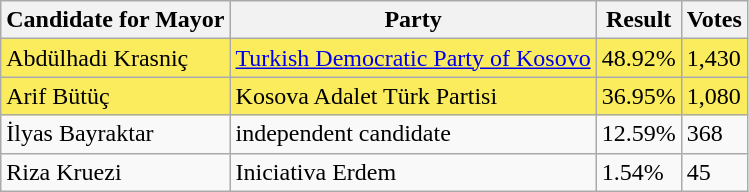<table class=wikitable>
<tr>
<th>Candidate for Mayor</th>
<th>Party</th>
<th>Result</th>
<th>Votes</th>
</tr>
<tr>
<td style="background:#FBEC5D;">Abdülhadi Krasniç</td>
<td style="background:#FBEC5D;"><a href='#'>Turkish Democratic Party of Kosovo</a></td>
<td style="background:#FBEC5D;">48.92%</td>
<td style="background:#FBEC5D;">1,430</td>
</tr>
<tr>
<td style="background:#FBEC5D;">Arif Bütüç</td>
<td style="background:#FBEC5D;">Kosova Adalet Türk Partisi</td>
<td style="background:#FBEC5D;">36.95%</td>
<td style="background:#FBEC5D;">1,080</td>
</tr>
<tr>
<td>İlyas Bayraktar</td>
<td>independent candidate</td>
<td>12.59%</td>
<td>368</td>
</tr>
<tr>
<td>Riza Kruezi</td>
<td>Iniciativa Erdem</td>
<td>1.54%</td>
<td>45</td>
</tr>
</table>
